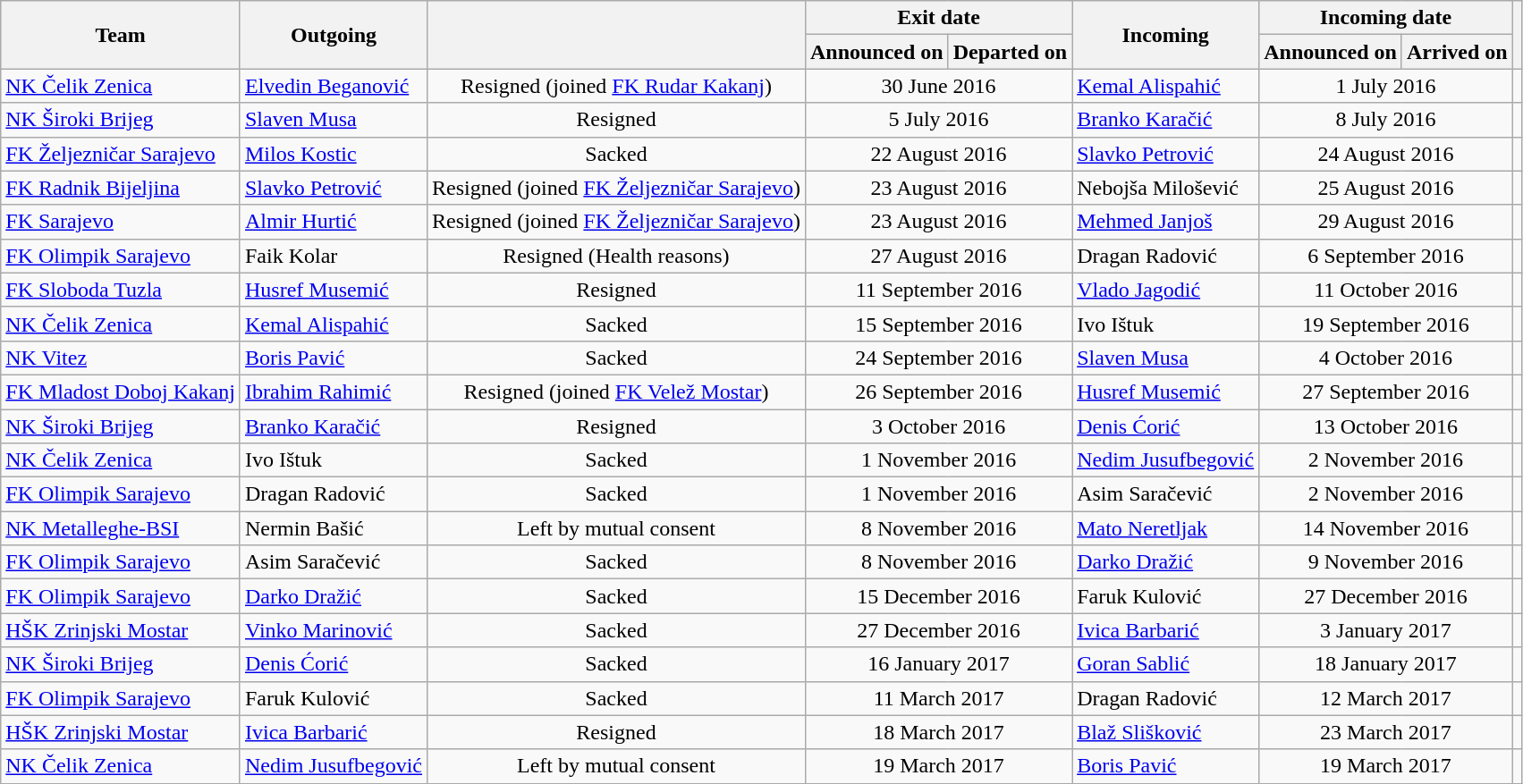<table class="wikitable" style="text-align:center">
<tr>
<th rowspan="2">Team</th>
<th rowspan="2">Outgoing</th>
<th rowspan="2"></th>
<th colspan="2">Exit date</th>
<th rowspan="2">Incoming</th>
<th colspan="2">Incoming date</th>
<th rowspan="2"></th>
</tr>
<tr>
<th>Announced on</th>
<th>Departed on</th>
<th>Announced on</th>
<th>Arrived on</th>
</tr>
<tr>
<td align="left"><a href='#'>NK Čelik Zenica</a></td>
<td align="left"> <a href='#'>Elvedin Beganović</a></td>
<td>Resigned (joined <a href='#'>FK Rudar Kakanj</a>)</td>
<td colspan=2>30 June 2016</td>
<td align="left"> <a href='#'>Kemal Alispahić</a></td>
<td colspan=2>1 July 2016</td>
<td></td>
</tr>
<tr>
<td align="left"><a href='#'>NK Široki Brijeg</a></td>
<td align="left"> <a href='#'>Slaven Musa</a></td>
<td>Resigned</td>
<td colspan=2>5 July 2016</td>
<td align="left"> <a href='#'>Branko Karačić</a></td>
<td colspan=2>8 July 2016</td>
<td></td>
</tr>
<tr>
<td align="left"><a href='#'>FK Željezničar Sarajevo</a></td>
<td align="left"> <a href='#'>Milos Kostic</a></td>
<td>Sacked</td>
<td colspan=2>22 August 2016</td>
<td align="left"> <a href='#'>Slavko Petrović</a></td>
<td colspan=2>24 August 2016</td>
<td></td>
</tr>
<tr>
<td align="left"><a href='#'>FK Radnik Bijeljina</a></td>
<td align="left"> <a href='#'>Slavko Petrović</a></td>
<td>Resigned (joined <a href='#'>FK Željezničar Sarajevo</a>)</td>
<td colspan=2>23 August 2016</td>
<td align="left"> Nebojša Milošević</td>
<td colspan=2>25 August 2016</td>
<td></td>
</tr>
<tr>
<td align="left"><a href='#'>FK Sarajevo</a></td>
<td align="left"> <a href='#'>Almir Hurtić</a></td>
<td>Resigned (joined <a href='#'>FK Željezničar Sarajevo</a>)</td>
<td colspan=2>23 August 2016</td>
<td align="left"> <a href='#'>Mehmed Janjoš</a></td>
<td colspan=2>29 August 2016</td>
<td></td>
</tr>
<tr>
<td align="left"><a href='#'>FK Olimpik Sarajevo</a></td>
<td align="left"> Faik Kolar</td>
<td>Resigned (Health reasons)</td>
<td colspan=2>27 August 2016</td>
<td align="left"> Dragan Radović</td>
<td colspan=2>6 September 2016</td>
<td></td>
</tr>
<tr>
<td align="left"><a href='#'>FK Sloboda Tuzla</a></td>
<td align="left"> <a href='#'>Husref Musemić</a></td>
<td>Resigned</td>
<td colspan=2>11 September 2016</td>
<td align="left"> <a href='#'>Vlado Jagodić</a></td>
<td colspan=2>11 October 2016</td>
<td></td>
</tr>
<tr>
<td align="left"><a href='#'>NK Čelik Zenica</a></td>
<td align="left"> <a href='#'>Kemal Alispahić</a></td>
<td>Sacked</td>
<td colspan=2>15 September 2016</td>
<td align="left"> Ivo Ištuk</td>
<td colspan=2>19 September 2016</td>
<td></td>
</tr>
<tr>
<td align="left"><a href='#'>NK Vitez</a></td>
<td align="left"> <a href='#'>Boris Pavić</a></td>
<td>Sacked</td>
<td colspan=2>24 September 2016</td>
<td align="left"> <a href='#'>Slaven Musa</a></td>
<td colspan=2>4 October 2016</td>
<td></td>
</tr>
<tr>
<td align="left"><a href='#'>FK Mladost Doboj Kakanj</a></td>
<td align="left"> <a href='#'>Ibrahim Rahimić</a></td>
<td>Resigned (joined <a href='#'>FK Velež Mostar</a>)</td>
<td colspan=2>26 September 2016</td>
<td align="left"> <a href='#'>Husref Musemić</a></td>
<td colspan=2>27 September 2016</td>
<td></td>
</tr>
<tr>
<td align="left"><a href='#'>NK Široki Brijeg</a></td>
<td align="left"> <a href='#'>Branko Karačić</a></td>
<td>Resigned</td>
<td colspan=2>3 October 2016</td>
<td align="left"> <a href='#'>Denis Ćorić</a></td>
<td colspan=2>13 October 2016</td>
<td></td>
</tr>
<tr>
<td align="left"><a href='#'>NK Čelik Zenica</a></td>
<td align="left"> Ivo Ištuk</td>
<td>Sacked</td>
<td colspan=2>1 November 2016</td>
<td align="left"> <a href='#'>Nedim Jusufbegović</a></td>
<td colspan=2>2 November 2016</td>
<td></td>
</tr>
<tr>
<td align="left"><a href='#'>FK Olimpik Sarajevo</a></td>
<td align="left"> Dragan Radović</td>
<td>Sacked</td>
<td colspan=2>1 November 2016</td>
<td align="left"> Asim Saračević</td>
<td colspan=2>2 November 2016</td>
<td></td>
</tr>
<tr>
<td align="left"><a href='#'>NK Metalleghe-BSI</a></td>
<td align="left"> Nermin Bašić</td>
<td>Left by mutual consent</td>
<td colspan=2>8 November 2016</td>
<td align="left"> <a href='#'>Mato Neretljak</a></td>
<td colspan=2>14 November 2016</td>
<td></td>
</tr>
<tr>
<td align="left"><a href='#'>FK Olimpik Sarajevo</a></td>
<td align="left"> Asim Saračević</td>
<td>Sacked</td>
<td colspan=2>8 November 2016</td>
<td align="left"> <a href='#'>Darko Dražić</a></td>
<td colspan=2>9 November 2016</td>
<td></td>
</tr>
<tr>
<td align="left"><a href='#'>FK Olimpik Sarajevo</a></td>
<td align="left"> <a href='#'>Darko Dražić</a></td>
<td>Sacked</td>
<td colspan=2>15 December 2016</td>
<td align="left"> Faruk Kulović</td>
<td colspan=2>27 December 2016</td>
<td></td>
</tr>
<tr>
<td align="left"><a href='#'>HŠK Zrinjski Mostar</a></td>
<td align="left"> <a href='#'>Vinko Marinović</a></td>
<td>Sacked</td>
<td colspan=2>27 December 2016</td>
<td align="left"> <a href='#'>Ivica Barbarić</a></td>
<td colspan=2>3 January 2017</td>
<td></td>
</tr>
<tr>
<td align="left"><a href='#'>NK Široki Brijeg</a></td>
<td align="left"> <a href='#'>Denis Ćorić</a></td>
<td>Sacked</td>
<td colspan=2>16 January 2017</td>
<td align="left"> <a href='#'>Goran Sablić</a></td>
<td colspan=2>18 January 2017</td>
<td></td>
</tr>
<tr>
<td align="left"><a href='#'>FK Olimpik Sarajevo</a></td>
<td align="left"> Faruk Kulović</td>
<td>Sacked</td>
<td colspan=2>11 March 2017</td>
<td align="left"> Dragan Radović</td>
<td colspan=2>12 March 2017</td>
<td></td>
</tr>
<tr>
<td align="left"><a href='#'>HŠK Zrinjski Mostar</a></td>
<td align="left"> <a href='#'>Ivica Barbarić</a></td>
<td>Resigned</td>
<td colspan=2>18 March 2017</td>
<td align="left"> <a href='#'>Blaž Slišković</a></td>
<td colspan=2>23 March 2017</td>
<td></td>
</tr>
<tr>
<td align="left"><a href='#'>NK Čelik Zenica</a></td>
<td align="left"> <a href='#'>Nedim Jusufbegović</a></td>
<td>Left by mutual consent</td>
<td colspan=2>19 March 2017</td>
<td align="left"> <a href='#'>Boris Pavić</a></td>
<td colspan=2>19 March 2017</td>
<td></td>
</tr>
<tr>
</tr>
</table>
